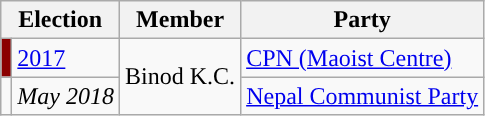<table class="wikitable">
<tr>
<th colspan="2">Election</th>
<th>Member</th>
<th>Party</th>
</tr>
<tr>
<td style="background-color:darkred"></td>
<td><a href='#'>2017</a></td>
<td rowspan="2">Binod K.C.</td>
<td><a href='#'>CPN (Maoist Centre)</a></td>
</tr>
<tr>
<td style="background-color:"></td>
<td><em>May 2018</em></td>
<td><a href='#'>Nepal Communist Party</a></td>
</tr>
</table>
